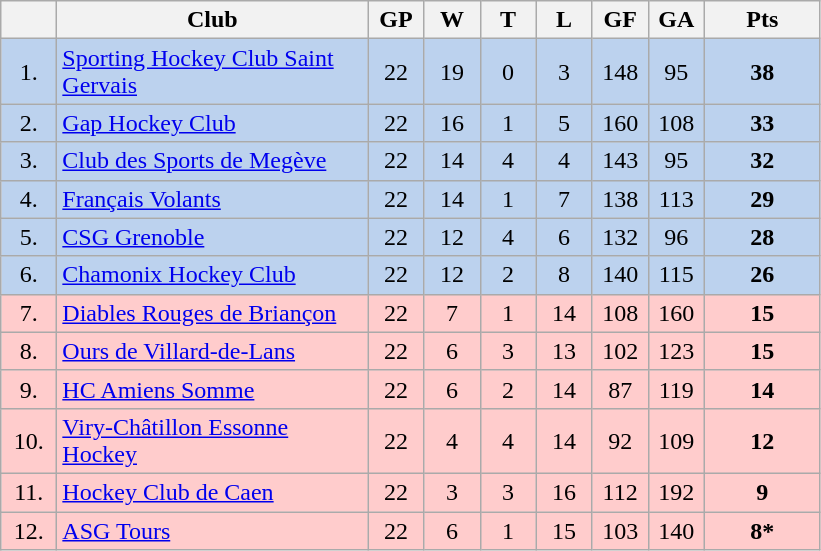<table class="wikitable">
<tr>
<th width="30"></th>
<th width="200">Club</th>
<th width="30">GP</th>
<th width="30">W</th>
<th width="30">T</th>
<th width="30">L</th>
<th width="30">GF</th>
<th width="30">GA</th>
<th width="70">Pts</th>
</tr>
<tr bgcolor="#BCD2EE" align="center">
<td>1.</td>
<td align="left"><a href='#'>Sporting Hockey Club Saint Gervais</a></td>
<td>22</td>
<td>19</td>
<td>0</td>
<td>3</td>
<td>148</td>
<td>95</td>
<td><strong>38</strong></td>
</tr>
<tr bgcolor="#BCD2EE" align="center">
<td>2.</td>
<td align="left"><a href='#'>Gap Hockey Club</a></td>
<td>22</td>
<td>16</td>
<td>1</td>
<td>5</td>
<td>160</td>
<td>108</td>
<td><strong>33</strong></td>
</tr>
<tr bgcolor="#BCD2EE" align="center">
<td>3.</td>
<td align="left"><a href='#'>Club des Sports de Megève</a></td>
<td>22</td>
<td>14</td>
<td>4</td>
<td>4</td>
<td>143</td>
<td>95</td>
<td><strong>32</strong></td>
</tr>
<tr bgcolor="#BCD2EE" align="center">
<td>4.</td>
<td align="left"><a href='#'>Français Volants</a></td>
<td>22</td>
<td>14</td>
<td>1</td>
<td>7</td>
<td>138</td>
<td>113</td>
<td><strong>29</strong></td>
</tr>
<tr bgcolor="#BCD2EE" align="center">
<td>5.</td>
<td align="left"><a href='#'>CSG Grenoble</a></td>
<td>22</td>
<td>12</td>
<td>4</td>
<td>6</td>
<td>132</td>
<td>96</td>
<td><strong>28</strong></td>
</tr>
<tr bgcolor="#BCD2EE" align="center">
<td>6.</td>
<td align="left"><a href='#'>Chamonix Hockey Club</a></td>
<td>22</td>
<td>12</td>
<td>2</td>
<td>8</td>
<td>140</td>
<td>115</td>
<td><strong>26</strong></td>
</tr>
<tr bgcolor="#FFCCCC" align="center">
<td>7.</td>
<td align="left"><a href='#'>Diables Rouges de Briançon</a></td>
<td>22</td>
<td>7</td>
<td>1</td>
<td>14</td>
<td>108</td>
<td>160</td>
<td><strong>15</strong></td>
</tr>
<tr bgcolor="#FFCCCC" align="center">
<td>8.</td>
<td align="left"><a href='#'>Ours de Villard-de-Lans</a></td>
<td>22</td>
<td>6</td>
<td>3</td>
<td>13</td>
<td>102</td>
<td>123</td>
<td><strong>15</strong></td>
</tr>
<tr bgcolor="#FFCCCC" align="center">
<td>9.</td>
<td align="left"><a href='#'>HC Amiens Somme</a></td>
<td>22</td>
<td>6</td>
<td>2</td>
<td>14</td>
<td>87</td>
<td>119</td>
<td><strong>14</strong></td>
</tr>
<tr bgcolor="#FFCCCC" align="center">
<td>10.</td>
<td align="left"><a href='#'>Viry-Châtillon Essonne Hockey</a></td>
<td>22</td>
<td>4</td>
<td>4</td>
<td>14</td>
<td>92</td>
<td>109</td>
<td><strong>12</strong></td>
</tr>
<tr bgcolor="#FFCCCC" align="center">
<td>11.</td>
<td align="left"><a href='#'>Hockey Club de Caen</a></td>
<td>22</td>
<td>3</td>
<td>3</td>
<td>16</td>
<td>112</td>
<td>192</td>
<td><strong>9</strong></td>
</tr>
<tr bgcolor="#FFCCCC" align="center">
<td>12.</td>
<td align="left"><a href='#'>ASG Tours</a></td>
<td>22</td>
<td>6</td>
<td>1</td>
<td>15</td>
<td>103</td>
<td>140</td>
<td><strong>8*</strong></td>
</tr>
</table>
